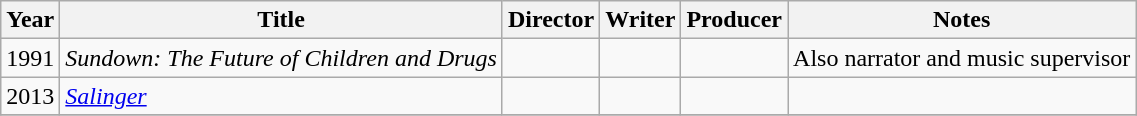<table class="wikitable">
<tr>
<th>Year</th>
<th>Title</th>
<th>Director</th>
<th>Writer</th>
<th>Producer</th>
<th>Notes</th>
</tr>
<tr>
<td>1991</td>
<td><em>Sundown: The Future of Children and Drugs</em></td>
<td></td>
<td></td>
<td></td>
<td>Also narrator and music supervisor</td>
</tr>
<tr>
<td>2013</td>
<td><em><a href='#'>Salinger</a></em></td>
<td></td>
<td></td>
<td></td>
<td></td>
</tr>
<tr>
</tr>
</table>
